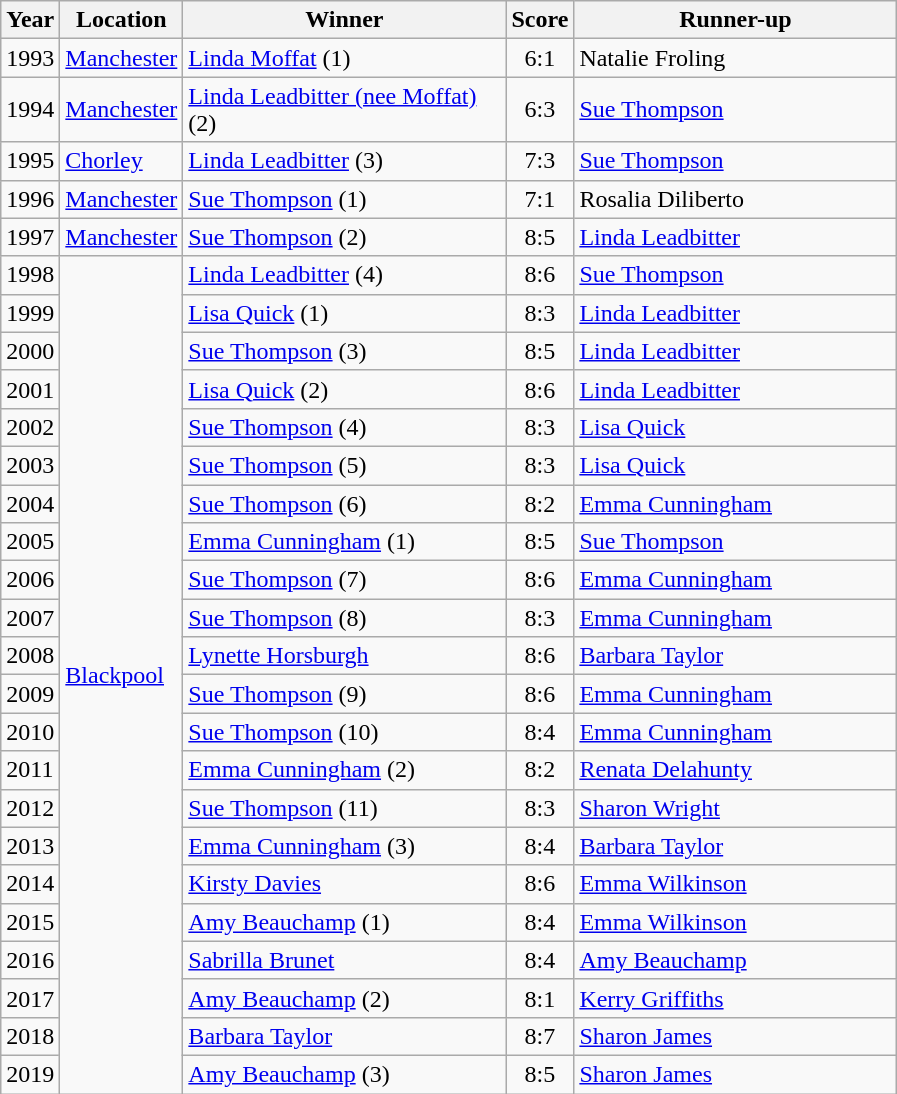<table class="wikitable">
<tr>
<th>Year</th>
<th>Location</th>
<th style="width:13em">Winner</th>
<th>Score</th>
<th style="width:13em">Runner-up</th>
</tr>
<tr>
<td>1993</td>
<td> <a href='#'>Manchester</a></td>
<td> <a href='#'>Linda Moffat</a> (1)</td>
<td style="text-align:center">6:1</td>
<td> Natalie Froling</td>
</tr>
<tr>
<td>1994</td>
<td> <a href='#'>Manchester</a></td>
<td> <a href='#'>Linda Leadbitter (nee Moffat) </a> (2)</td>
<td style="text-align:center">6:3</td>
<td> <a href='#'>Sue Thompson</a></td>
</tr>
<tr>
<td>1995</td>
<td> <a href='#'>Chorley</a></td>
<td> <a href='#'>Linda Leadbitter</a> (3)</td>
<td style="text-align:center">7:3</td>
<td> <a href='#'>Sue Thompson</a></td>
</tr>
<tr>
<td>1996</td>
<td> <a href='#'>Manchester</a></td>
<td> <a href='#'>Sue Thompson</a> (1)</td>
<td style="text-align:center">7:1</td>
<td> Rosalia Diliberto</td>
</tr>
<tr>
<td>1997</td>
<td> <a href='#'>Manchester</a></td>
<td> <a href='#'>Sue Thompson</a> (2)</td>
<td style="text-align:center">8:5</td>
<td> <a href='#'>Linda Leadbitter</a></td>
</tr>
<tr>
<td>1998</td>
<td rowspan="22"> <a href='#'>Blackpool</a></td>
<td> <a href='#'>Linda Leadbitter</a> (4)</td>
<td style="text-align:center">8:6</td>
<td> <a href='#'>Sue Thompson</a></td>
</tr>
<tr>
<td>1999</td>
<td> <a href='#'>Lisa Quick</a> (1)</td>
<td style="text-align:center">8:3</td>
<td> <a href='#'>Linda Leadbitter</a></td>
</tr>
<tr>
<td>2000</td>
<td> <a href='#'>Sue Thompson</a> (3)</td>
<td style="text-align:center">8:5</td>
<td> <a href='#'>Linda Leadbitter</a></td>
</tr>
<tr>
<td>2001</td>
<td> <a href='#'>Lisa Quick</a> (2)</td>
<td style="text-align:center">8:6</td>
<td> <a href='#'>Linda Leadbitter</a></td>
</tr>
<tr>
<td>2002</td>
<td> <a href='#'>Sue Thompson</a> (4)</td>
<td style="text-align:center">8:3</td>
<td> <a href='#'>Lisa Quick</a></td>
</tr>
<tr>
<td>2003</td>
<td> <a href='#'>Sue Thompson</a> (5)</td>
<td style="text-align:center">8:3</td>
<td> <a href='#'>Lisa Quick</a></td>
</tr>
<tr>
<td>2004</td>
<td> <a href='#'>Sue Thompson</a> (6)</td>
<td style="text-align:center">8:2</td>
<td> <a href='#'>Emma Cunningham</a></td>
</tr>
<tr>
<td>2005</td>
<td> <a href='#'>Emma Cunningham</a> (1)</td>
<td style="text-align:center">8:5</td>
<td> <a href='#'>Sue Thompson</a></td>
</tr>
<tr>
<td>2006</td>
<td> <a href='#'>Sue Thompson</a> (7)</td>
<td style="text-align:center">8:6</td>
<td> <a href='#'>Emma Cunningham</a></td>
</tr>
<tr>
<td>2007</td>
<td> <a href='#'>Sue Thompson</a> (8)</td>
<td style="text-align:center">8:3</td>
<td> <a href='#'>Emma Cunningham</a></td>
</tr>
<tr>
<td>2008</td>
<td> <a href='#'>Lynette Horsburgh</a></td>
<td style="text-align:center">8:6</td>
<td> <a href='#'>Barbara Taylor</a></td>
</tr>
<tr>
<td>2009</td>
<td> <a href='#'>Sue Thompson</a> (9)</td>
<td style="text-align:center">8:6</td>
<td> <a href='#'>Emma Cunningham</a></td>
</tr>
<tr>
<td>2010</td>
<td> <a href='#'>Sue Thompson</a> (10)</td>
<td style="text-align:center">8:4</td>
<td> <a href='#'>Emma Cunningham</a></td>
</tr>
<tr>
<td>2011</td>
<td> <a href='#'>Emma Cunningham</a> (2)</td>
<td style="text-align:center">8:2</td>
<td> <a href='#'>Renata Delahunty</a></td>
</tr>
<tr>
<td>2012</td>
<td> <a href='#'>Sue Thompson</a> (11)</td>
<td style="text-align:center">8:3</td>
<td> <a href='#'>Sharon Wright</a></td>
</tr>
<tr>
<td>2013</td>
<td> <a href='#'>Emma Cunningham</a> (3)</td>
<td style="text-align:center">8:4</td>
<td> <a href='#'>Barbara Taylor</a></td>
</tr>
<tr>
<td>2014</td>
<td> <a href='#'>Kirsty Davies</a></td>
<td style="text-align:center">8:6</td>
<td> <a href='#'>Emma Wilkinson</a></td>
</tr>
<tr>
<td>2015</td>
<td> <a href='#'>Amy Beauchamp</a> (1)</td>
<td style="text-align:center">8:4</td>
<td> <a href='#'>Emma Wilkinson</a></td>
</tr>
<tr>
<td>2016</td>
<td> <a href='#'>Sabrilla Brunet</a></td>
<td style="text-align:center">8:4</td>
<td> <a href='#'>Amy Beauchamp</a></td>
</tr>
<tr>
<td>2017</td>
<td> <a href='#'>Amy Beauchamp</a> (2)</td>
<td style="text-align:center">8:1</td>
<td> <a href='#'>Kerry Griffiths</a></td>
</tr>
<tr>
<td>2018</td>
<td> <a href='#'>Barbara Taylor</a></td>
<td style="text-align:center">8:7</td>
<td> <a href='#'>Sharon James</a></td>
</tr>
<tr>
<td>2019</td>
<td> <a href='#'>Amy Beauchamp</a> (3)</td>
<td style="text-align:center">8:5</td>
<td> <a href='#'>Sharon James</a></td>
</tr>
</table>
